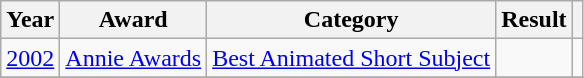<table class="wikitable sortable" style="white-space:nowrap;">
<tr>
<th>Year</th>
<th>Award</th>
<th>Category</th>
<th>Result</th>
<th></th>
</tr>
<tr>
<td><a href='#'>2002</a></td>
<td><a href='#'>Annie Awards</a></td>
<td><a href='#'>Best Animated Short Subject</a></td>
<td></td>
<td style="text-align:center;"></td>
</tr>
<tr>
</tr>
</table>
